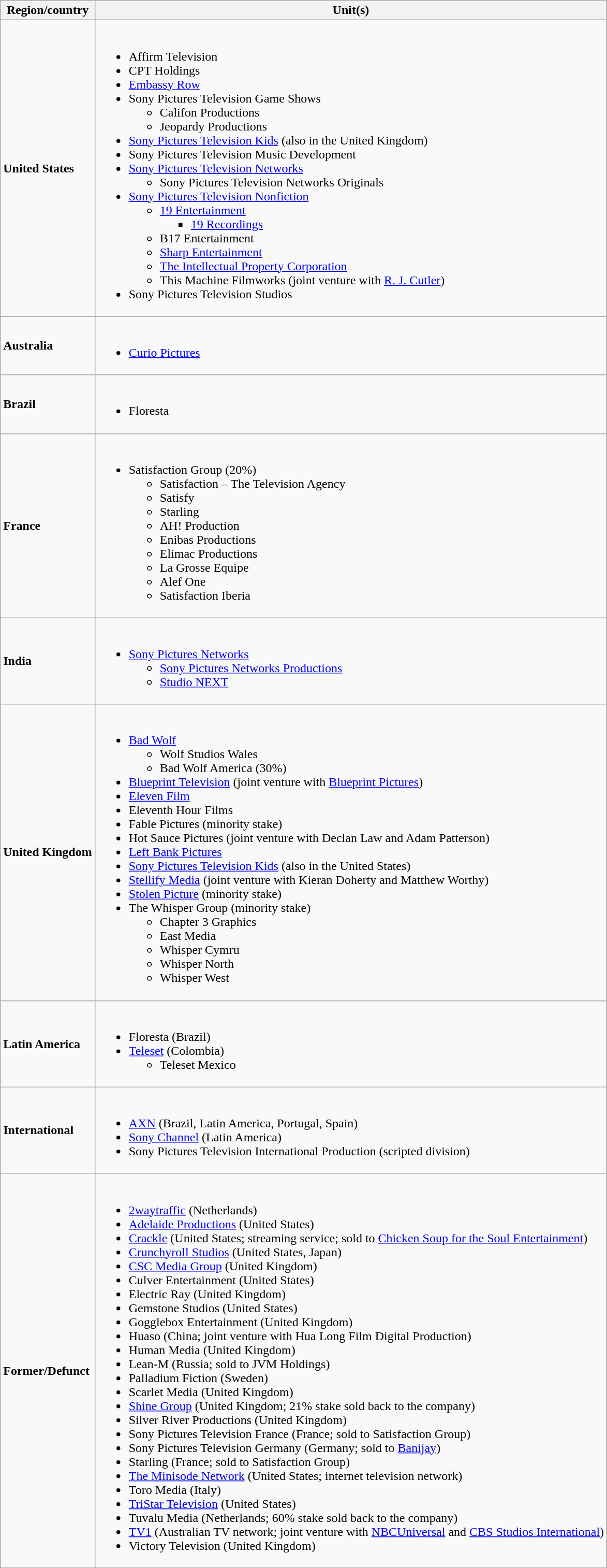<table class="wikitable">
<tr>
<th>Region/country</th>
<th>Unit(s)</th>
</tr>
<tr>
<td><strong>United States</strong></td>
<td><br><ul><li>Affirm Television</li><li>CPT Holdings</li><li><a href='#'>Embassy Row</a></li><li>Sony Pictures Television Game Shows<ul><li>Califon Productions</li><li>Jeopardy Productions</li></ul></li><li><a href='#'>Sony Pictures Television Kids</a> (also in the United Kingdom)</li><li>Sony Pictures Television Music Development</li><li><a href='#'>Sony Pictures Television Networks</a><ul><li>Sony Pictures Television Networks Originals</li></ul></li><li><a href='#'>Sony Pictures Television Nonfiction</a><ul><li><a href='#'>19 Entertainment</a><ul><li><a href='#'>19 Recordings</a></li></ul></li><li>B17 Entertainment</li><li><a href='#'>Sharp Entertainment</a></li><li><a href='#'>The Intellectual Property Corporation</a></li><li>This Machine Filmworks (joint venture with <a href='#'>R. J. Cutler</a>)</li></ul></li><li>Sony Pictures Television Studios</li></ul></td>
</tr>
<tr>
<td><strong>Australia</strong></td>
<td><br><ul><li><a href='#'>Curio Pictures</a></li></ul></td>
</tr>
<tr>
<td><strong>Brazil</strong></td>
<td><br><ul><li>Floresta</li></ul></td>
</tr>
<tr>
<td><strong>France</strong></td>
<td><br><ul><li>Satisfaction Group (20%)<ul><li>Satisfaction – The Television Agency</li><li>Satisfy</li><li>Starling</li><li>AH! Production</li><li>Enibas Productions</li><li>Elimac Productions</li><li>La Grosse Equipe</li><li>Alef One</li><li>Satisfaction Iberia</li></ul></li></ul></td>
</tr>
<tr>
<td><strong>India</strong></td>
<td><br><ul><li><a href='#'>Sony Pictures Networks</a><ul><li><a href='#'>Sony Pictures Networks Productions</a></li><li><a href='#'>Studio NEXT</a></li></ul></li></ul></td>
</tr>
<tr>
<td><strong>United Kingdom</strong></td>
<td><br><ul><li><a href='#'>Bad Wolf</a><ul><li>Wolf Studios Wales</li><li>Bad Wolf America (30%)</li></ul></li><li><a href='#'>Blueprint Television</a> (joint venture with <a href='#'>Blueprint Pictures</a>)</li><li><a href='#'>Eleven Film</a></li><li>Eleventh Hour Films</li><li>Fable Pictures (minority stake)</li><li>Hot Sauce Pictures (joint venture with Declan Law and Adam Patterson)</li><li><a href='#'>Left Bank Pictures</a></li><li><a href='#'>Sony Pictures Television Kids</a> (also in the United States)</li><li><a href='#'>Stellify Media</a> (joint venture with Kieran Doherty and Matthew Worthy)</li><li><a href='#'>Stolen Picture</a> (minority stake)</li><li>The Whisper Group (minority stake)<ul><li>Chapter 3 Graphics</li><li>East Media</li><li>Whisper Cymru</li><li>Whisper North</li><li>Whisper West</li></ul></li></ul></td>
</tr>
<tr>
<td><strong>Latin America</strong></td>
<td><br><ul><li>Floresta (Brazil)</li><li><a href='#'>Teleset</a> (Colombia)<ul><li>Teleset Mexico</li></ul></li></ul></td>
</tr>
<tr>
<td><strong>International</strong></td>
<td><br><ul><li><a href='#'>AXN</a> (Brazil, Latin America, Portugal, Spain)</li><li><a href='#'>Sony Channel</a> (Latin America)</li><li>Sony Pictures Television International Production (scripted division)</li></ul></td>
</tr>
<tr>
<td><strong>Former/Defunct</strong></td>
<td><br><ul><li><a href='#'>2waytraffic</a> (Netherlands)</li><li><a href='#'>Adelaide Productions</a> (United States)</li><li><a href='#'>Crackle</a> (United States; streaming service; sold to <a href='#'>Chicken Soup for the Soul Entertainment</a>)</li><li><a href='#'>Crunchyroll Studios</a> (United States, Japan)</li><li><a href='#'>CSC Media Group</a> (United Kingdom)</li><li>Culver Entertainment (United States)</li><li>Electric Ray (United Kingdom)</li><li>Gemstone Studios (United States)</li><li>Gogglebox Entertainment (United Kingdom)</li><li>Huaso (China; joint venture with Hua Long Film Digital Production)</li><li>Human Media (United Kingdom)</li><li>Lean-M (Russia; sold to JVM Holdings)</li><li>Palladium Fiction (Sweden)</li><li>Scarlet Media (United Kingdom)</li><li><a href='#'>Shine Group</a> (United Kingdom; 21% stake sold back to the company)</li><li>Silver River Productions (United Kingdom)</li><li>Sony Pictures Television France (France; sold to Satisfaction Group)</li><li>Sony Pictures Television Germany (Germany; sold to <a href='#'>Banijay</a>)</li><li>Starling (France; sold to Satisfaction Group)</li><li><a href='#'>The Minisode Network</a> (United States; internet television network)</li><li>Toro Media (Italy)</li><li><a href='#'>TriStar Television</a> (United States)</li><li>Tuvalu Media (Netherlands; 60% stake sold back to the company)</li><li><a href='#'>TV1</a> (Australian TV network; joint venture with <a href='#'>NBCUniversal</a> and <a href='#'>CBS Studios International</a>)</li><li>Victory Television (United Kingdom)</li></ul></td>
</tr>
</table>
